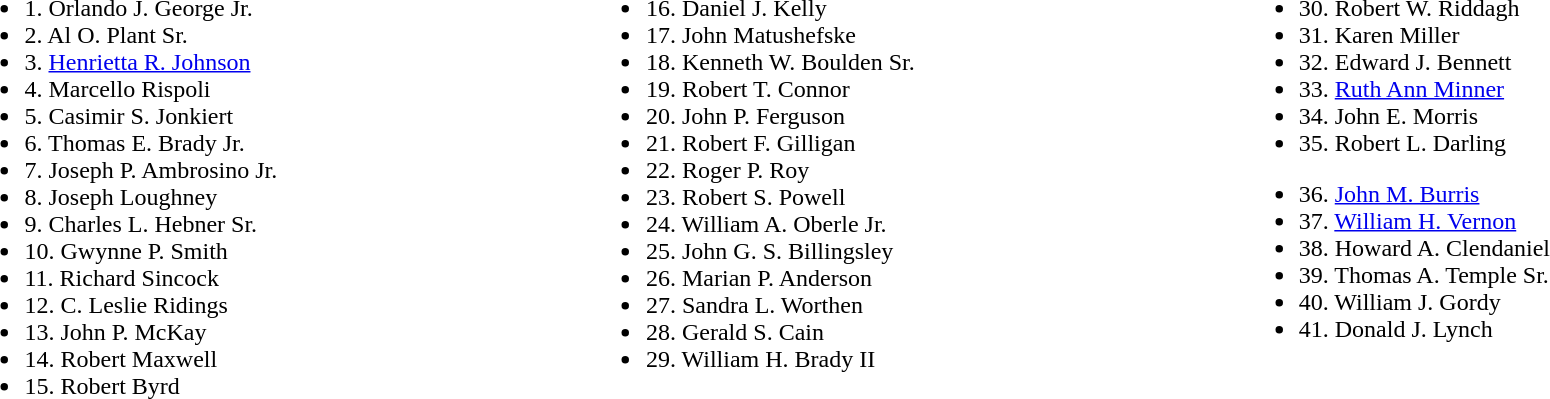<table width=100%>
<tr valign=top>
<td><br><ul><li>1. Orlando J. George Jr.</li><li>2. Al O. Plant Sr.</li><li>3. <a href='#'>Henrietta R. Johnson</a></li><li>4. Marcello Rispoli</li><li>5. Casimir S. Jonkiert</li><li>6. Thomas E. Brady Jr.</li><li>7. Joseph P. Ambrosino Jr.</li><li>8. Joseph Loughney</li><li>9. Charles L. Hebner Sr.</li><li>10. Gwynne P. Smith</li><li>11. Richard Sincock</li><li>12. C. Leslie Ridings</li><li>13. John P. McKay</li><li>14. Robert Maxwell</li><li>15. Robert Byrd</li></ul></td>
<td><br><ul><li>16. Daniel J. Kelly</li><li>17. John Matushefske</li><li>18. Kenneth W. Boulden Sr.</li><li>19. Robert T. Connor</li><li>20. John P. Ferguson</li><li>21. Robert F. Gilligan</li><li>22. Roger P. Roy</li><li>23. Robert S. Powell</li><li>24. William A. Oberle Jr.</li><li>25. John G. S. Billingsley</li><li>26. Marian P. Anderson</li><li>27. Sandra L. Worthen</li><li>28. Gerald S. Cain</li><li>29. William H. Brady II</li></ul></td>
<td><br><ul><li>30. Robert W. Riddagh</li><li>31. Karen Miller</li><li>32. Edward J. Bennett</li><li>33. <a href='#'>Ruth Ann Minner</a></li><li>34. John E. Morris</li><li>35. Robert L. Darling</li></ul><ul><li>36. <a href='#'>John M. Burris</a></li><li>37. <a href='#'>William H. Vernon</a></li><li>38. Howard A. Clendaniel</li><li>39. Thomas A. Temple Sr.</li><li>40. William J. Gordy</li><li>41. Donald J. Lynch</li></ul></td>
</tr>
</table>
